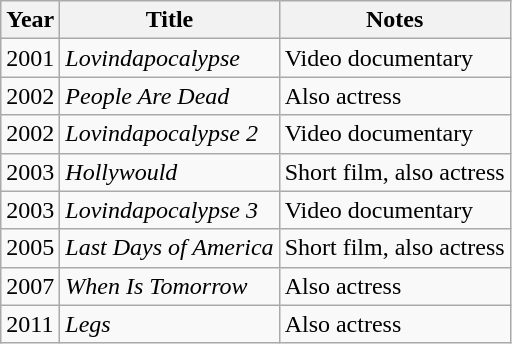<table class="wikitable sortable">
<tr>
<th>Year</th>
<th>Title</th>
<th class="unsortable">Notes</th>
</tr>
<tr>
<td>2001</td>
<td><em>Lovindapocalypse</em></td>
<td>Video documentary</td>
</tr>
<tr>
<td>2002</td>
<td><em>People Are Dead</em></td>
<td>Also actress</td>
</tr>
<tr>
<td>2002</td>
<td><em>Lovindapocalypse 2</em></td>
<td>Video documentary</td>
</tr>
<tr>
<td>2003</td>
<td><em>Hollywould</em></td>
<td>Short film, also actress</td>
</tr>
<tr>
<td>2003</td>
<td><em>Lovindapocalypse 3</em></td>
<td>Video documentary</td>
</tr>
<tr>
<td>2005</td>
<td><em>Last Days of America</em></td>
<td>Short film, also actress</td>
</tr>
<tr>
<td>2007</td>
<td><em>When Is Tomorrow</em></td>
<td>Also actress</td>
</tr>
<tr>
<td>2011</td>
<td><em>Legs</em></td>
<td>Also actress</td>
</tr>
</table>
